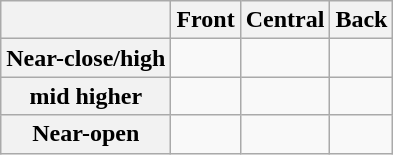<table class="wikitable" style="text-align:center">
<tr>
<th></th>
<th>Front</th>
<th>Central</th>
<th>Back</th>
</tr>
<tr>
<th>Near-close/high</th>
<td></td>
<td></td>
<td></td>
</tr>
<tr>
<th>mid higher</th>
<td></td>
<td></td>
<td></td>
</tr>
<tr>
<th>Near-open</th>
<td></td>
<td></td>
<td></td>
</tr>
</table>
